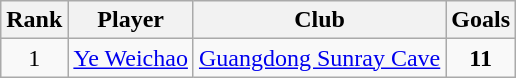<table class="wikitable">
<tr>
<th>Rank</th>
<th>Player</th>
<th>Club</th>
<th>Goals</th>
</tr>
<tr>
<td align=center>1</td>
<td> <a href='#'>Ye Weichao</a></td>
<td><a href='#'>Guangdong Sunray Cave</a></td>
<td align=center><strong>11</strong></td>
</tr>
</table>
